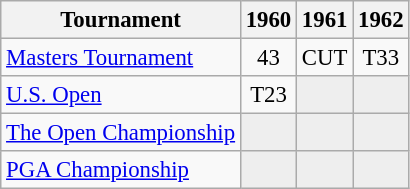<table class="wikitable" style="font-size:95%;text-align:center;">
<tr>
<th>Tournament</th>
<th>1960</th>
<th>1961</th>
<th>1962</th>
</tr>
<tr>
<td align=left><a href='#'>Masters Tournament</a></td>
<td>43</td>
<td>CUT</td>
<td>T33</td>
</tr>
<tr>
<td align=left><a href='#'>U.S. Open</a></td>
<td>T23</td>
<td style="background:#eeeeee;"></td>
<td style="background:#eeeeee;"></td>
</tr>
<tr>
<td align=left><a href='#'>The Open Championship</a></td>
<td style="background:#eeeeee;"></td>
<td style="background:#eeeeee;"></td>
<td style="background:#eeeeee;"></td>
</tr>
<tr>
<td align=left><a href='#'>PGA Championship</a></td>
<td style="background:#eeeeee;"></td>
<td style="background:#eeeeee;"></td>
<td style="background:#eeeeee;"></td>
</tr>
</table>
